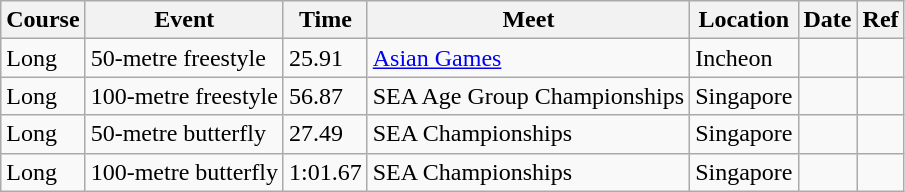<table class="wikitable sortable">
<tr>
<th>Course</th>
<th>Event</th>
<th>Time</th>
<th>Meet</th>
<th>Location</th>
<th>Date</th>
<th>Ref</th>
</tr>
<tr>
<td>Long</td>
<td>50-metre freestyle</td>
<td>25.91</td>
<td><a href='#'>Asian Games</a></td>
<td>Incheon</td>
<td></td>
<td></td>
</tr>
<tr>
<td>Long</td>
<td>100-metre freestyle</td>
<td>56.87</td>
<td>SEA Age Group Championships</td>
<td>Singapore</td>
<td></td>
<td></td>
</tr>
<tr>
<td>Long</td>
<td>50-metre butterfly</td>
<td>27.49</td>
<td>SEA Championships</td>
<td>Singapore</td>
<td></td>
<td></td>
</tr>
<tr>
<td>Long</td>
<td>100-metre butterfly</td>
<td>1:01.67</td>
<td>SEA Championships</td>
<td>Singapore</td>
<td></td>
<td></td>
</tr>
</table>
